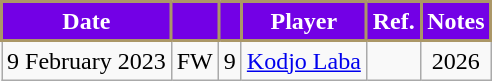<table class="wikitable plainrowheaders sortable">
<tr>
<th style="color:#FFFFFF; background: #7300E6; border:2px solid #AB9767;"><strong>Date</strong></th>
<th style="color:#FFFFFF; background: #7300E6; border:2px solid #AB9767;"></th>
<th style="color:#FFFFFF; background: #7300E6; border:2px solid #AB9767;"></th>
<th style="color:#FFFFFF; background: #7300E6; border:2px solid #AB9767;"><strong> Player</strong></th>
<th style="color:#FFFFFF; background: #7300E6; border:2px solid #AB9767;"><strong>Ref.</strong></th>
<th style="color:#FFFFFF; background: #7300E6; border:2px solid #AB9767;"><strong>Notes</strong></th>
</tr>
<tr>
<td>9 February 2023</td>
<td style="text-align:center;">FW</td>
<td style="text-align:center;">9</td>
<td> <a href='#'>Kodjo Laba</a></td>
<td style="text-align:center;"></td>
<td style="text-align:center;">2026</td>
</tr>
</table>
